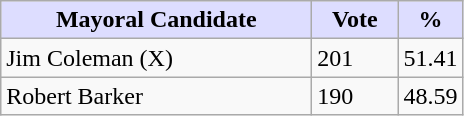<table class="wikitable">
<tr>
<th style="background:#ddf; width:200px;">Mayoral Candidate </th>
<th style="background:#ddf; width:50px;">Vote</th>
<th style="background:#ddf; width:30px;">%</th>
</tr>
<tr>
<td>Jim Coleman (X)</td>
<td>201</td>
<td>51.41</td>
</tr>
<tr>
<td>Robert Barker</td>
<td>190</td>
<td>48.59</td>
</tr>
</table>
